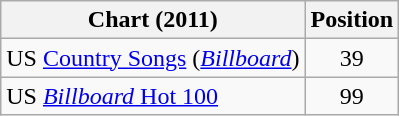<table class="wikitable sortable">
<tr>
<th scope="col">Chart (2011)</th>
<th scope="col">Position</th>
</tr>
<tr>
<td>US <a href='#'>Country Songs</a> (<em><a href='#'>Billboard</a></em>)</td>
<td align="center">39</td>
</tr>
<tr>
<td>US <a href='#'><em>Billboard</em> Hot 100</a></td>
<td align="center">99</td>
</tr>
</table>
